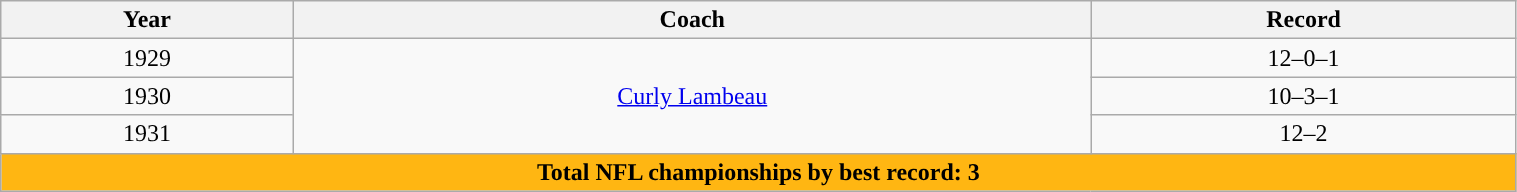<table class="wikitable" style="width:80%;text-align:center">
<tr>
<th>Year</th>
<th>Coach</th>
<th>Record</th>
</tr>
<tr>
<td>1929</td>
<td rowspan="3"><a href='#'>Curly Lambeau</a></td>
<td>12–0–1</td>
</tr>
<tr>
<td>1930</td>
<td>10–3–1</td>
</tr>
<tr>
<td>1931</td>
<td>12–2</td>
</tr>
<tr style="background:#FFB612">
<td colspan="3"><span><strong>Total NFL championships by best record: 3</strong></span></td>
</tr>
</table>
